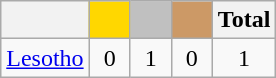<table class="wikitable">
<tr>
<th></th>
<th style="background-color:gold">        </th>
<th style="background-color:silver">      </th>
<th style="background-color:#CC9966">      </th>
<th>Total</th>
</tr>
<tr align="center">
<td> <a href='#'>Lesotho</a></td>
<td>0</td>
<td>1</td>
<td>0</td>
<td>1</td>
</tr>
</table>
